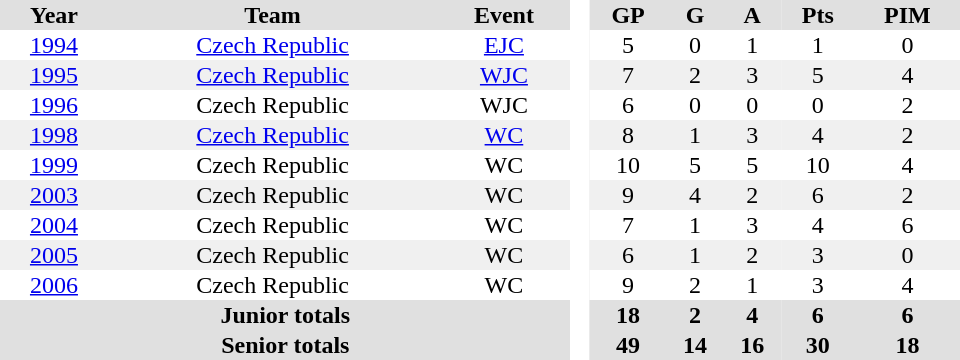<table border="0" cellpadding="1" cellspacing="0" style="text-align:center; width:40em">
<tr ALIGN="center" bgcolor="#e0e0e0">
<th>Year</th>
<th>Team</th>
<th>Event</th>
<th rowspan="99" bgcolor="#ffffff"> </th>
<th>GP</th>
<th>G</th>
<th>A</th>
<th>Pts</th>
<th>PIM</th>
</tr>
<tr>
<td><a href='#'>1994</a></td>
<td><a href='#'>Czech Republic</a></td>
<td><a href='#'>EJC</a></td>
<td>5</td>
<td>0</td>
<td>1</td>
<td>1</td>
<td>0</td>
</tr>
<tr bgcolor="#f0f0f0">
<td><a href='#'>1995</a></td>
<td><a href='#'>Czech Republic</a></td>
<td><a href='#'>WJC</a></td>
<td>7</td>
<td>2</td>
<td>3</td>
<td>5</td>
<td>4</td>
</tr>
<tr>
<td><a href='#'>1996</a></td>
<td>Czech Republic</td>
<td>WJC</td>
<td>6</td>
<td>0</td>
<td>0</td>
<td>0</td>
<td>2</td>
</tr>
<tr bgcolor="#f0f0f0">
<td><a href='#'>1998</a></td>
<td><a href='#'>Czech Republic</a></td>
<td><a href='#'>WC</a></td>
<td>8</td>
<td>1</td>
<td>3</td>
<td>4</td>
<td>2</td>
</tr>
<tr>
<td><a href='#'>1999</a></td>
<td>Czech Republic</td>
<td>WC</td>
<td>10</td>
<td>5</td>
<td>5</td>
<td>10</td>
<td>4</td>
</tr>
<tr bgcolor="#f0f0f0">
<td><a href='#'>2003</a></td>
<td>Czech Republic</td>
<td>WC</td>
<td>9</td>
<td>4</td>
<td>2</td>
<td>6</td>
<td>2</td>
</tr>
<tr>
<td><a href='#'>2004</a></td>
<td>Czech Republic</td>
<td>WC</td>
<td>7</td>
<td>1</td>
<td>3</td>
<td>4</td>
<td>6</td>
</tr>
<tr bgcolor="#f0f0f0">
<td><a href='#'>2005</a></td>
<td>Czech Republic</td>
<td>WC</td>
<td>6</td>
<td>1</td>
<td>2</td>
<td>3</td>
<td>0</td>
</tr>
<tr>
<td><a href='#'>2006</a></td>
<td>Czech Republic</td>
<td>WC</td>
<td>9</td>
<td>2</td>
<td>1</td>
<td>3</td>
<td>4</td>
</tr>
<tr bgcolor="#e0e0e0">
<th colspan=3>Junior totals</th>
<th>18</th>
<th>2</th>
<th>4</th>
<th>6</th>
<th>6</th>
</tr>
<tr bgcolor="#e0e0e0">
<th colspan=3>Senior totals</th>
<th>49</th>
<th>14</th>
<th>16</th>
<th>30</th>
<th>18</th>
</tr>
</table>
